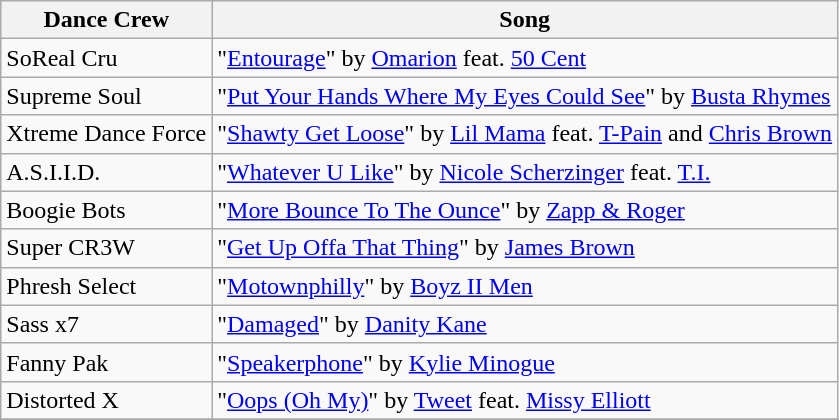<table class="wikitable" style=white-space:nowrap; text-align:center; table-layout: fixed;">
<tr>
<th>Dance Crew</th>
<th>Song</th>
</tr>
<tr>
<td>SoReal Cru</td>
<td>"<a href='#'>Entourage</a>" by <a href='#'>Omarion</a> feat. <a href='#'>50 Cent</a></td>
</tr>
<tr>
<td>Supreme Soul</td>
<td>"<a href='#'>Put Your Hands Where My Eyes Could See</a>" by <a href='#'>Busta Rhymes</a></td>
</tr>
<tr>
<td>Xtreme Dance Force</td>
<td>"<a href='#'>Shawty Get Loose</a>" by <a href='#'>Lil Mama</a> feat. <a href='#'>T-Pain</a> and <a href='#'>Chris Brown</a></td>
</tr>
<tr>
<td>A.S.I.I.D.</td>
<td>"<a href='#'>Whatever U Like</a>" by <a href='#'>Nicole Scherzinger</a> feat. <a href='#'>T.I.</a></td>
</tr>
<tr>
<td>Boogie Bots</td>
<td>"<a href='#'>More Bounce To The Ounce</a>" by <a href='#'>Zapp & Roger</a></td>
</tr>
<tr>
<td>Super CR3W</td>
<td>"<a href='#'>Get Up Offa That Thing</a>" by <a href='#'>James Brown</a></td>
</tr>
<tr>
<td>Phresh Select</td>
<td>"<a href='#'>Motownphilly</a>" by <a href='#'>Boyz II Men</a></td>
</tr>
<tr>
<td>Sass x7</td>
<td>"<a href='#'>Damaged</a>" by <a href='#'>Danity Kane</a></td>
</tr>
<tr>
<td>Fanny Pak</td>
<td>"<a href='#'>Speakerphone</a>" by <a href='#'>Kylie Minogue</a></td>
</tr>
<tr>
<td>Distorted X</td>
<td>"<a href='#'>Oops (Oh My)</a>" by <a href='#'>Tweet</a> feat. <a href='#'>Missy Elliott</a></td>
</tr>
<tr>
</tr>
</table>
